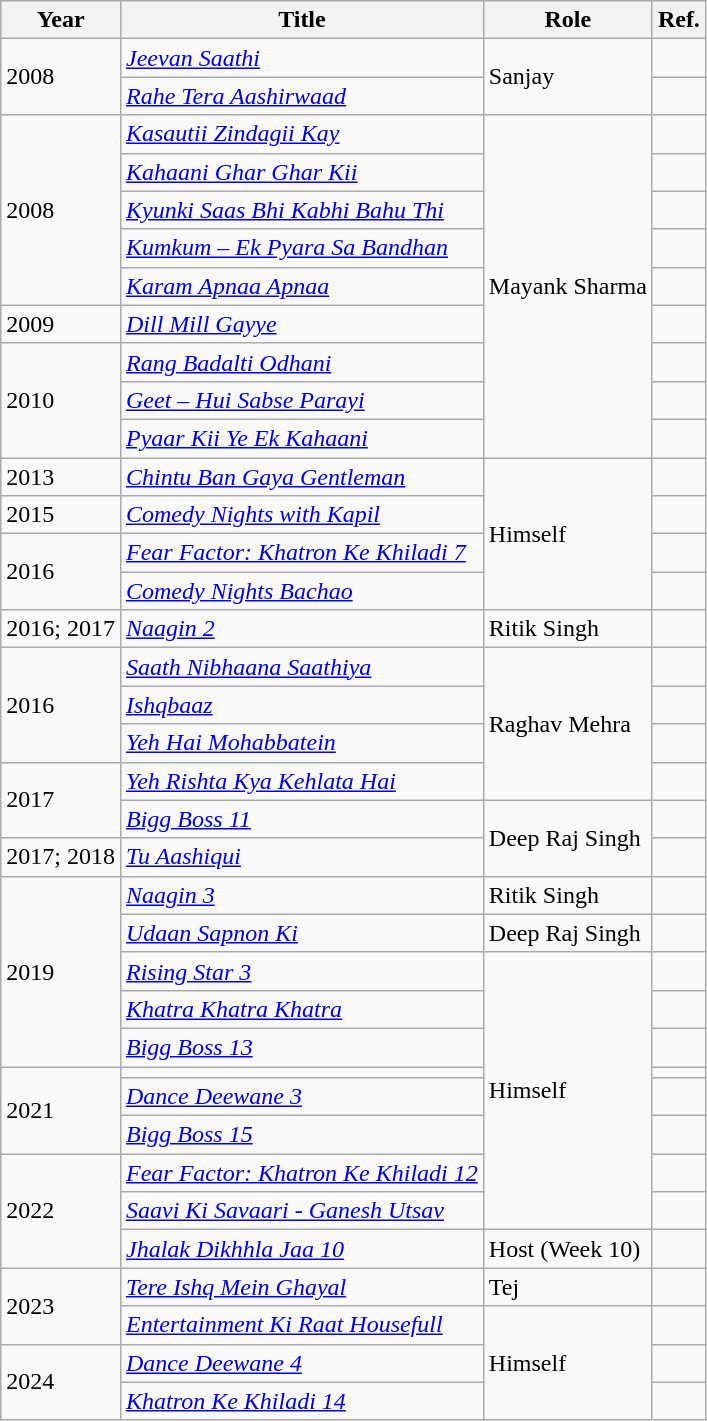<table class="wikitable">
<tr>
<th>Year</th>
<th>Title</th>
<th>Role</th>
<th>Ref.</th>
</tr>
<tr>
<td rowspan="2">2008</td>
<td><em><a href='#'>Jeevan Saathi</a></em></td>
<td rowspan="2">Sanjay</td>
<td></td>
</tr>
<tr>
<td><em><a href='#'>Rahe Tera Aashirwaad</a></em></td>
<td></td>
</tr>
<tr>
<td rowspan="5">2008</td>
<td><em><a href='#'>Kasautii Zindagii Kay</a></em></td>
<td rowspan="9">Mayank Sharma</td>
<td></td>
</tr>
<tr>
<td><em><a href='#'>Kahaani Ghar Ghar Kii</a></em></td>
<td></td>
</tr>
<tr>
<td><em><a href='#'>Kyunki Saas Bhi Kabhi Bahu Thi</a></em></td>
<td></td>
</tr>
<tr>
<td><em><a href='#'>Kumkum – Ek Pyara Sa Bandhan</a></em></td>
<td></td>
</tr>
<tr>
<td><em><a href='#'>Karam Apnaa Apnaa</a></em></td>
<td></td>
</tr>
<tr>
<td>2009</td>
<td><em><a href='#'>Dill Mill Gayye</a></em></td>
<td></td>
</tr>
<tr>
<td rowspan="3">2010</td>
<td><em><a href='#'>Rang Badalti Odhani</a></em></td>
<td></td>
</tr>
<tr>
<td><em><a href='#'>Geet – Hui Sabse Parayi</a></em></td>
<td></td>
</tr>
<tr>
<td><em><a href='#'>Pyaar Kii Ye Ek Kahaani</a></em></td>
<td></td>
</tr>
<tr>
<td>2013</td>
<td><em><a href='#'>Chintu Ban Gaya Gentleman</a></em></td>
<td rowspan="4">Himself</td>
<td style="text-align:center;"></td>
</tr>
<tr>
<td>2015</td>
<td><em><a href='#'>Comedy Nights with Kapil</a></em></td>
<td style="text-align:center;"></td>
</tr>
<tr>
<td rowspan="2">2016</td>
<td><em><a href='#'>Fear Factor: Khatron Ke Khiladi 7</a></em></td>
<td style="text-align:center;"></td>
</tr>
<tr>
<td><em><a href='#'>Comedy Nights Bachao</a></em></td>
<td style="text-align:center;"></td>
</tr>
<tr>
<td>2016; 2017</td>
<td><em><a href='#'>Naagin 2</a></em></td>
<td>Ritik Singh</td>
<td style="text-align:center;"></td>
</tr>
<tr>
<td rowspan="3">2016</td>
<td><em><a href='#'>Saath Nibhaana Saathiya</a></em></td>
<td rowspan="4">Raghav Mehra</td>
<td></td>
</tr>
<tr>
<td><em><a href='#'>Ishqbaaz</a></em></td>
<td></td>
</tr>
<tr>
<td><em><a href='#'>Yeh Hai Mohabbatein</a></em></td>
<td></td>
</tr>
<tr>
<td rowspan="2">2017</td>
<td><em><a href='#'>Yeh Rishta Kya Kehlata Hai</a></em></td>
<td style="text-align:center;"></td>
</tr>
<tr>
<td><em><a href='#'>Bigg Boss 11</a></em></td>
<td rowspan="2">Deep Raj Singh</td>
<td style="text-align:center;"></td>
</tr>
<tr>
<td>2017; 2018</td>
<td><em><a href='#'>Tu Aashiqui</a></em></td>
<td style="text-align:center;"></td>
</tr>
<tr>
<td rowspan="5">2019</td>
<td><em><a href='#'>Naagin 3</a></em></td>
<td>Ritik Singh</td>
<td style="text-align:center;"></td>
</tr>
<tr>
<td><em><a href='#'>Udaan Sapnon Ki</a></em></td>
<td>Deep Raj Singh</td>
<td style="text-align:center;"></td>
</tr>
<tr>
<td><em><a href='#'>Rising Star 3</a></em></td>
<td rowspan="8">Himself</td>
<td style="text-align:center;"></td>
</tr>
<tr>
<td><em><a href='#'>Khatra Khatra Khatra</a></em></td>
<td style="text-align:center;"></td>
</tr>
<tr>
<td><em><a href='#'>Bigg Boss 13</a></em></td>
<td style="text-align:center;"></td>
</tr>
<tr>
<td rowspan="3">2021</td>
<td></td>
<td></td>
</tr>
<tr>
<td><em><a href='#'>Dance Deewane 3</a></em></td>
<td></td>
</tr>
<tr>
<td><em><a href='#'>Bigg Boss 15</a></em></td>
<td></td>
</tr>
<tr>
<td rowspan="3">2022</td>
<td><em><a href='#'>Fear Factor: Khatron Ke Khiladi 12</a></em></td>
<td></td>
</tr>
<tr>
<td><em><a href='#'>Saavi Ki Savaari - Ganesh Utsav</a></em></td>
<td></td>
</tr>
<tr>
<td><em><a href='#'>Jhalak Dikhhla Jaa 10</a></em></td>
<td>Host (Week 10)</td>
<td></td>
</tr>
<tr>
<td rowspan="2">2023</td>
<td><em><a href='#'>Tere Ishq Mein Ghayal</a></em></td>
<td>Tej</td>
<td></td>
</tr>
<tr>
<td><em><a href='#'>Entertainment Ki Raat Housefull</a></em></td>
<td rowspan="3">Himself</td>
<td></td>
</tr>
<tr>
<td rowspan="2">2024</td>
<td><em><a href='#'>Dance Deewane 4</a></em></td>
<td></td>
</tr>
<tr>
<td><em><a href='#'>Khatron Ke Khiladi 14</a></em></td>
<td></td>
</tr>
</table>
